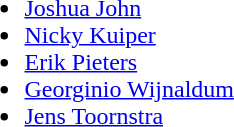<table>
<tr>
<td><strong></strong><br><ul><li><a href='#'>Joshua John</a></li><li><a href='#'>Nicky Kuiper</a></li><li><a href='#'>Erik Pieters</a></li><li><a href='#'>Georginio Wijnaldum</a></li><li><a href='#'>Jens Toornstra</a></li></ul></td>
</tr>
</table>
